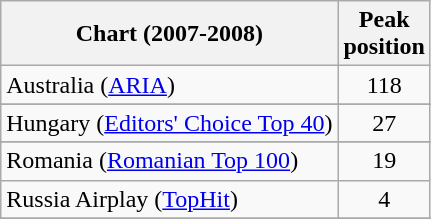<table class="wikitable sortable">
<tr>
<th>Chart (2007-2008)</th>
<th>Peak<br>position</th>
</tr>
<tr>
<td>Australia (<a href='#'>ARIA</a>)</td>
<td style="text-align:center;">118</td>
</tr>
<tr>
</tr>
<tr>
</tr>
<tr>
</tr>
<tr>
</tr>
<tr>
</tr>
<tr>
</tr>
<tr>
<td>Hungary (<a href='#'>Editors' Choice Top 40</a>)</td>
<td style="text-align:center;">27</td>
</tr>
<tr>
</tr>
<tr>
</tr>
<tr>
</tr>
<tr>
</tr>
<tr>
</tr>
<tr>
<td>Romania (<a href='#'>Romanian Top 100</a>)</td>
<td align="center">19</td>
</tr>
<tr>
<td>Russia Airplay (<a href='#'>TopHit</a>)</td>
<td align="center">4</td>
</tr>
<tr>
</tr>
<tr>
</tr>
<tr>
</tr>
<tr>
</tr>
</table>
